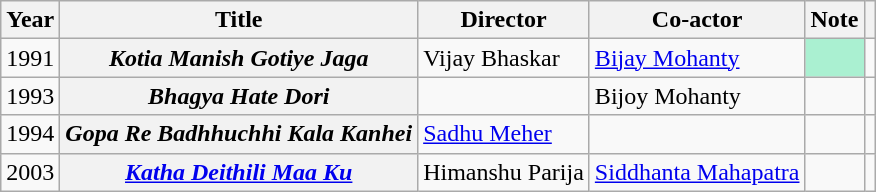<table class="wikitable">
<tr>
<th>Year</th>
<th>Title</th>
<th>Director</th>
<th>Co-actor</th>
<th>Note</th>
<th></th>
</tr>
<tr>
<td>1991</td>
<th><em>Kotia Manish Gotiye Jaga</em></th>
<td>Vijay Bhaskar</td>
<td><a href='#'>Bijay Mohanty</a></td>
<td bgcolor="#aaf0d1"></td>
<td></td>
</tr>
<tr>
<td>1993</td>
<th><em>Bhagya Hate Dori</em></th>
<td></td>
<td>Bijoy Mohanty</td>
<td></td>
<td></td>
</tr>
<tr>
<td>1994</td>
<th><em>Gopa Re Badhhuchhi Kala Kanhei</em></th>
<td><a href='#'>Sadhu Meher</a></td>
<td></td>
<td></td>
<td></td>
</tr>
<tr>
<td>2003</td>
<th><em><a href='#'>Katha Deithili Maa Ku</a></em></th>
<td>Himanshu Parija</td>
<td><a href='#'>Siddhanta Mahapatra</a></td>
<td></td>
<td></td>
</tr>
</table>
